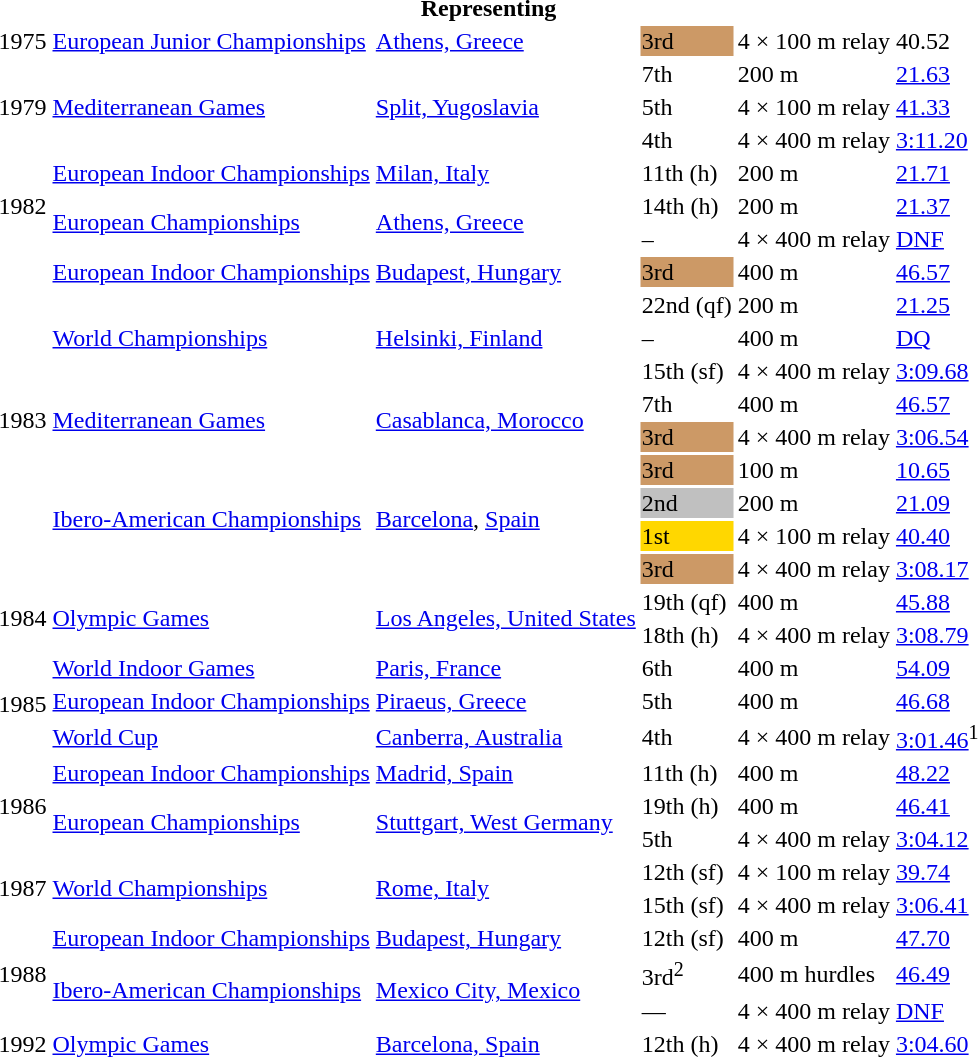<table>
<tr>
<th colspan="6">Representing </th>
</tr>
<tr>
<td>1975</td>
<td><a href='#'>European Junior Championships</a></td>
<td><a href='#'>Athens, Greece</a></td>
<td bgcolor=cc9966>3rd</td>
<td>4 × 100 m relay</td>
<td>40.52</td>
</tr>
<tr>
<td rowspan=3>1979</td>
<td rowspan=3><a href='#'>Mediterranean Games</a></td>
<td rowspan=3><a href='#'>Split, Yugoslavia</a></td>
<td>7th</td>
<td>200 m</td>
<td><a href='#'>21.63</a></td>
</tr>
<tr>
<td>5th</td>
<td>4 × 100 m relay</td>
<td><a href='#'>41.33</a></td>
</tr>
<tr>
<td>4th</td>
<td>4 × 400 m relay</td>
<td><a href='#'>3:11.20</a></td>
</tr>
<tr>
<td rowspan=3>1982</td>
<td><a href='#'>European Indoor Championships</a></td>
<td><a href='#'>Milan, Italy</a></td>
<td>11th (h)</td>
<td>200 m</td>
<td><a href='#'>21.71</a></td>
</tr>
<tr>
<td rowspan=2><a href='#'>European Championships</a></td>
<td rowspan=2><a href='#'>Athens, Greece</a></td>
<td>14th (h)</td>
<td>200 m</td>
<td><a href='#'>21.37</a></td>
</tr>
<tr>
<td>–</td>
<td>4 × 400 m relay</td>
<td><a href='#'>DNF</a></td>
</tr>
<tr>
<td rowspan=10>1983</td>
<td><a href='#'>European Indoor Championships</a></td>
<td><a href='#'>Budapest, Hungary</a></td>
<td bgcolor=cc9966>3rd</td>
<td>400 m</td>
<td><a href='#'>46.57</a></td>
</tr>
<tr>
<td rowspan=3><a href='#'>World Championships</a></td>
<td rowspan=3><a href='#'>Helsinki, Finland</a></td>
<td>22nd (qf)</td>
<td>200 m</td>
<td><a href='#'>21.25</a></td>
</tr>
<tr>
<td>–</td>
<td>400 m</td>
<td><a href='#'>DQ</a></td>
</tr>
<tr>
<td>15th (sf)</td>
<td>4 × 400 m relay</td>
<td><a href='#'>3:09.68</a></td>
</tr>
<tr>
<td rowspan=2><a href='#'>Mediterranean Games</a></td>
<td rowspan=2><a href='#'>Casablanca, Morocco</a></td>
<td>7th</td>
<td>400 m</td>
<td><a href='#'>46.57</a></td>
</tr>
<tr>
<td bgcolor=cc9966>3rd</td>
<td>4 × 400 m relay</td>
<td><a href='#'>3:06.54</a></td>
</tr>
<tr>
<td rowspan=4><a href='#'>Ibero-American Championships</a></td>
<td rowspan=4><a href='#'>Barcelona</a>, <a href='#'>Spain</a></td>
<td bgcolor=cc9966>3rd</td>
<td>100 m</td>
<td><a href='#'>10.65</a></td>
</tr>
<tr>
<td bgcolor=silver>2nd</td>
<td>200 m</td>
<td><a href='#'>21.09</a></td>
</tr>
<tr>
<td bgcolor=gold>1st</td>
<td>4 × 100 m relay</td>
<td><a href='#'>40.40</a></td>
</tr>
<tr>
<td bgcolor=cc9966>3rd</td>
<td>4 × 400 m relay</td>
<td><a href='#'>3:08.17</a></td>
</tr>
<tr>
<td rowspan=2>1984</td>
<td rowspan=2><a href='#'>Olympic Games</a></td>
<td rowspan=2><a href='#'>Los Angeles, United States</a></td>
<td>19th (qf)</td>
<td>400 m</td>
<td><a href='#'>45.88</a></td>
</tr>
<tr>
<td>18th (h)</td>
<td>4 × 400 m relay</td>
<td><a href='#'>3:08.79</a></td>
</tr>
<tr>
<td rowspan=3>1985</td>
<td><a href='#'>World Indoor Games</a></td>
<td><a href='#'>Paris, France</a></td>
<td>6th</td>
<td>400 m</td>
<td><a href='#'>54.09</a></td>
</tr>
<tr>
<td><a href='#'>European Indoor Championships</a></td>
<td><a href='#'>Piraeus, Greece</a></td>
<td>5th</td>
<td>400 m</td>
<td><a href='#'>46.68</a></td>
</tr>
<tr>
<td><a href='#'>World Cup</a></td>
<td><a href='#'>Canberra, Australia</a></td>
<td>4th</td>
<td>4 × 400 m relay</td>
<td><a href='#'>3:01.46</a><sup>1</sup></td>
</tr>
<tr>
<td rowspan=3>1986</td>
<td><a href='#'>European Indoor Championships</a></td>
<td><a href='#'>Madrid, Spain</a></td>
<td>11th (h)</td>
<td>400 m</td>
<td><a href='#'>48.22</a></td>
</tr>
<tr>
<td rowspan=2><a href='#'>European Championships</a></td>
<td rowspan=2><a href='#'>Stuttgart, West Germany</a></td>
<td>19th (h)</td>
<td>400 m</td>
<td><a href='#'>46.41</a></td>
</tr>
<tr>
<td>5th</td>
<td>4 × 400 m relay</td>
<td><a href='#'>3:04.12</a></td>
</tr>
<tr>
<td rowspan=2>1987</td>
<td rowspan=2><a href='#'>World Championships</a></td>
<td rowspan=2><a href='#'>Rome, Italy</a></td>
<td>12th (sf)</td>
<td>4 × 100 m relay</td>
<td><a href='#'>39.74</a></td>
</tr>
<tr>
<td>15th (sf)</td>
<td>4 × 400 m relay</td>
<td><a href='#'>3:06.41</a></td>
</tr>
<tr>
<td rowspan=3>1988</td>
<td><a href='#'>European Indoor Championships</a></td>
<td><a href='#'>Budapest, Hungary</a></td>
<td>12th (sf)</td>
<td>400 m</td>
<td><a href='#'>47.70</a></td>
</tr>
<tr>
<td rowspan=2><a href='#'>Ibero-American Championships</a></td>
<td rowspan=2><a href='#'>Mexico City, Mexico</a></td>
<td>3rd<sup>2</sup></td>
<td>400 m hurdles</td>
<td><a href='#'>46.49</a></td>
</tr>
<tr>
<td>—</td>
<td>4 × 400 m relay</td>
<td><a href='#'>DNF</a></td>
</tr>
<tr>
<td>1992</td>
<td><a href='#'>Olympic Games</a></td>
<td><a href='#'>Barcelona, Spain</a></td>
<td>12th (h)</td>
<td>4 × 400 m relay</td>
<td><a href='#'>3:04.60</a></td>
</tr>
</table>
